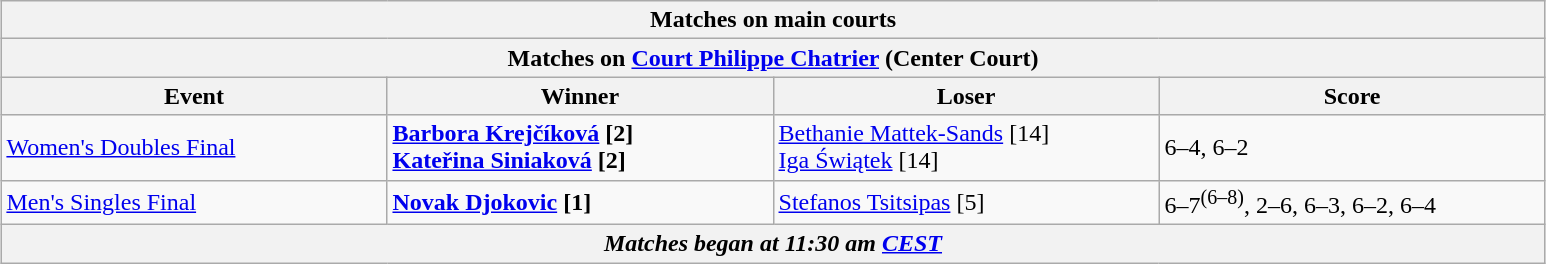<table class="wikitable" style="margin:auto;">
<tr>
<th colspan="4" style="white-space:nowrap">Matches on main courts</th>
</tr>
<tr>
<th colspan="4">Matches on <a href='#'>Court Philippe Chatrier</a> (Center Court)</th>
</tr>
<tr>
<th width="250">Event</th>
<th width="250">Winner</th>
<th width="250">Loser</th>
<th width="250">Score</th>
</tr>
<tr>
<td><a href='#'>Women's Doubles Final</a></td>
<td><strong> <a href='#'>Barbora Krejčíková</a> [2]<br> <a href='#'>Kateřina Siniaková</a> [2]</strong></td>
<td> <a href='#'>Bethanie Mattek-Sands</a> [14]<br> <a href='#'>Iga Świątek</a> [14]</td>
<td>6–4, 6–2</td>
</tr>
<tr>
<td><a href='#'>Men's Singles Final</a></td>
<td><strong> <a href='#'>Novak Djokovic</a> [1]</strong></td>
<td> <a href='#'>Stefanos Tsitsipas</a> [5]</td>
<td>6–7<sup>(6–8)</sup>, 2–6, 6–3, 6–2, 6–4</td>
</tr>
<tr>
<th colspan="4"><em>Matches began at 11:30 am <a href='#'>CEST</a></em></th>
</tr>
</table>
